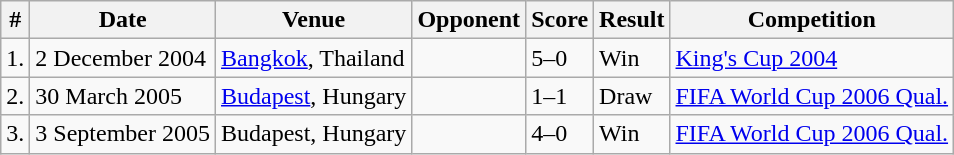<table class="wikitable">
<tr>
<th>#</th>
<th>Date</th>
<th>Venue</th>
<th>Opponent</th>
<th>Score</th>
<th>Result</th>
<th>Competition</th>
</tr>
<tr>
<td>1.</td>
<td>2 December 2004</td>
<td><a href='#'>Bangkok</a>, Thailand</td>
<td></td>
<td>5–0</td>
<td>Win</td>
<td><a href='#'>King's Cup 2004</a></td>
</tr>
<tr>
<td>2.</td>
<td>30 March 2005</td>
<td><a href='#'>Budapest</a>, Hungary</td>
<td></td>
<td>1–1</td>
<td>Draw</td>
<td><a href='#'>FIFA World Cup 2006 Qual.</a></td>
</tr>
<tr>
<td>3.</td>
<td>3 September 2005</td>
<td>Budapest, Hungary</td>
<td></td>
<td>4–0</td>
<td>Win</td>
<td><a href='#'>FIFA World Cup 2006 Qual.</a></td>
</tr>
</table>
